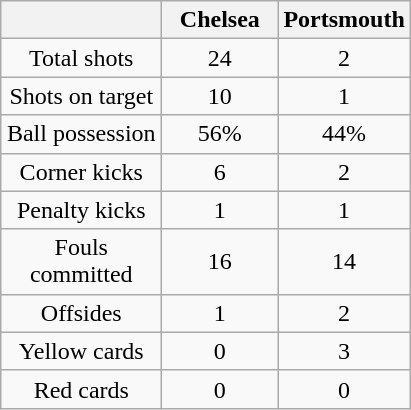<table class="wikitable" style="text-align:center">
<tr>
<th width=100></th>
<th width=70>Chelsea</th>
<th width=70>Portsmouth</th>
</tr>
<tr>
<td>Total shots</td>
<td>24</td>
<td>2</td>
</tr>
<tr>
<td>Shots on target</td>
<td>10</td>
<td>1</td>
</tr>
<tr>
<td>Ball possession</td>
<td>56%</td>
<td>44%</td>
</tr>
<tr>
<td>Corner kicks</td>
<td>6</td>
<td>2</td>
</tr>
<tr>
<td>Penalty kicks</td>
<td>1</td>
<td>1</td>
</tr>
<tr>
<td>Fouls committed</td>
<td>16</td>
<td>14</td>
</tr>
<tr>
<td>Offsides</td>
<td>1</td>
<td>2</td>
</tr>
<tr>
<td>Yellow cards</td>
<td>0</td>
<td>3</td>
</tr>
<tr>
<td>Red cards</td>
<td>0</td>
<td>0</td>
</tr>
</table>
